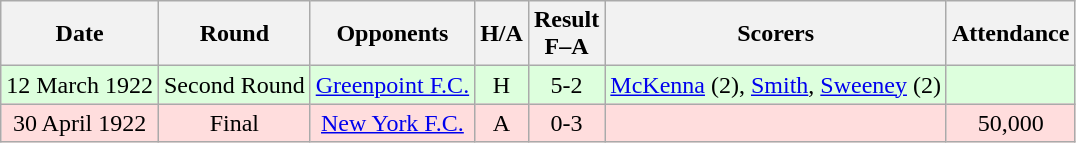<table class="wikitable" style="text-align:center">
<tr>
<th>Date</th>
<th>Round</th>
<th>Opponents</th>
<th>H/A</th>
<th>Result<br>F–A</th>
<th>Scorers</th>
<th>Attendance</th>
</tr>
<tr bgcolor="#ddffdd">
<td>12 March 1922</td>
<td>Second Round</td>
<td><a href='#'>Greenpoint F.C.</a></td>
<td>H</td>
<td>5-2</td>
<td><a href='#'>McKenna</a> (2), <a href='#'>Smith</a>, <a href='#'>Sweeney</a> (2)</td>
<td></td>
</tr>
<tr bgcolor="#ffdddd">
<td>30 April 1922</td>
<td>Final</td>
<td><a href='#'>New York F.C.</a></td>
<td>A</td>
<td>0-3</td>
<td></td>
<td>50,000</td>
</tr>
</table>
